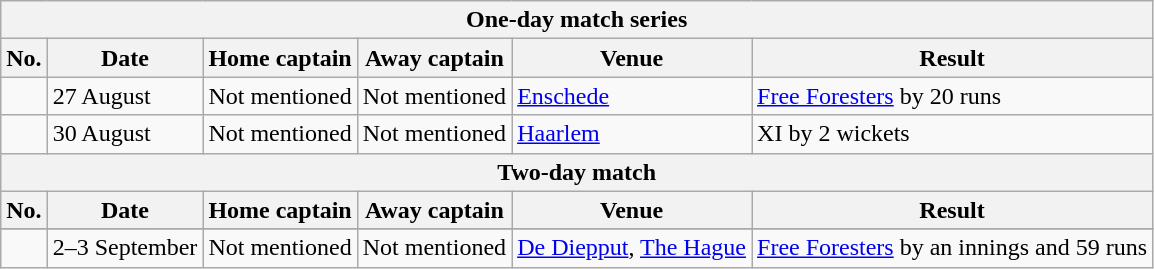<table class="wikitable">
<tr>
<th colspan="9">One-day match series</th>
</tr>
<tr>
<th>No.</th>
<th>Date</th>
<th>Home captain</th>
<th>Away captain</th>
<th>Venue</th>
<th>Result</th>
</tr>
<tr>
<td></td>
<td>27 August</td>
<td>Not mentioned</td>
<td>Not mentioned</td>
<td><a href='#'>Enschede</a></td>
<td><a href='#'>Free Foresters</a> by 20 runs</td>
</tr>
<tr>
<td></td>
<td>30 August</td>
<td>Not mentioned</td>
<td>Not mentioned</td>
<td><a href='#'>Haarlem</a></td>
<td> XI by 2 wickets</td>
</tr>
<tr>
<th colspan="9">Two-day match</th>
</tr>
<tr>
<th>No.</th>
<th>Date</th>
<th>Home captain</th>
<th>Away captain</th>
<th>Venue</th>
<th>Result</th>
</tr>
<tr>
</tr>
<tr>
<td></td>
<td>2–3 September</td>
<td>Not mentioned</td>
<td>Not mentioned</td>
<td><a href='#'>De Diepput</a>, <a href='#'>The Hague</a></td>
<td><a href='#'>Free Foresters</a> by an innings and 59 runs</td>
</tr>
</table>
